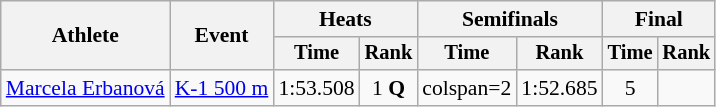<table class="wikitable" style="font-size:90%">
<tr>
<th rowspan=2>Athlete</th>
<th rowspan=2>Event</th>
<th colspan=2>Heats</th>
<th colspan=2>Semifinals</th>
<th colspan=2>Final</th>
</tr>
<tr style="font-size:95%">
<th>Time</th>
<th>Rank</th>
<th>Time</th>
<th>Rank</th>
<th>Time</th>
<th>Rank</th>
</tr>
<tr align=center>
<td align=left><a href='#'>Marcela Erbanová</a></td>
<td align=left><a href='#'>K-1 500 m</a></td>
<td>1:53.508</td>
<td>1 <strong>Q</strong></td>
<td>colspan=2 </td>
<td>1:52.685</td>
<td>5</td>
</tr>
</table>
